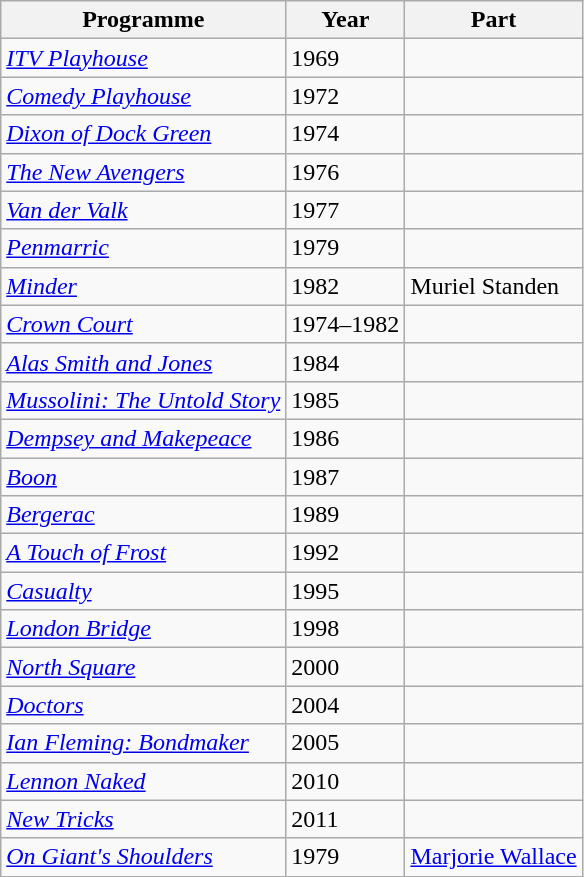<table class="wikitable">
<tr>
<th>Programme</th>
<th>Year</th>
<th>Part</th>
</tr>
<tr>
<td><em><a href='#'>ITV Playhouse</a></em></td>
<td>1969</td>
<td></td>
</tr>
<tr>
<td><em><a href='#'>Comedy Playhouse</a></em></td>
<td>1972</td>
<td></td>
</tr>
<tr>
<td><em><a href='#'>Dixon of Dock Green</a></em></td>
<td>1974</td>
<td></td>
</tr>
<tr>
<td><em><a href='#'>The New Avengers</a></em></td>
<td>1976</td>
<td></td>
</tr>
<tr>
<td><em><a href='#'>Van der Valk</a></em></td>
<td>1977</td>
<td></td>
</tr>
<tr>
<td><em><a href='#'>Penmarric</a></em></td>
<td>1979</td>
<td></td>
</tr>
<tr>
<td><em><a href='#'>Minder</a></em></td>
<td>1982</td>
<td>Muriel Standen</td>
</tr>
<tr>
<td><em><a href='#'>Crown Court</a></em></td>
<td>1974–1982</td>
<td></td>
</tr>
<tr>
<td><em><a href='#'>Alas Smith and Jones</a></em></td>
<td>1984</td>
<td></td>
</tr>
<tr>
<td><em><a href='#'>Mussolini: The Untold Story</a></em></td>
<td>1985</td>
<td></td>
</tr>
<tr>
<td><em><a href='#'>Dempsey and Makepeace</a></em></td>
<td>1986</td>
<td></td>
</tr>
<tr>
<td><em><a href='#'>Boon</a></em></td>
<td>1987</td>
<td></td>
</tr>
<tr>
<td><em><a href='#'>Bergerac</a></em></td>
<td>1989</td>
<td></td>
</tr>
<tr>
<td><em><a href='#'>A Touch of Frost</a></em></td>
<td>1992</td>
<td></td>
</tr>
<tr>
<td><em><a href='#'>Casualty</a></em></td>
<td>1995</td>
<td></td>
</tr>
<tr>
<td><em><a href='#'>London Bridge</a></em></td>
<td>1998</td>
<td></td>
</tr>
<tr>
<td><em><a href='#'>North Square</a></em></td>
<td>2000</td>
<td></td>
</tr>
<tr>
<td><em><a href='#'>Doctors</a></em></td>
<td>2004</td>
<td></td>
</tr>
<tr>
<td><em><a href='#'>Ian Fleming: Bondmaker</a></em></td>
<td>2005</td>
<td></td>
</tr>
<tr>
<td><em><a href='#'>Lennon Naked</a></em></td>
<td>2010</td>
<td></td>
</tr>
<tr>
<td><em><a href='#'>New Tricks</a></em></td>
<td>2011</td>
<td></td>
</tr>
<tr>
<td><em><a href='#'>On Giant's Shoulders</a></em></td>
<td>1979</td>
<td><a href='#'>Marjorie Wallace</a></td>
</tr>
</table>
